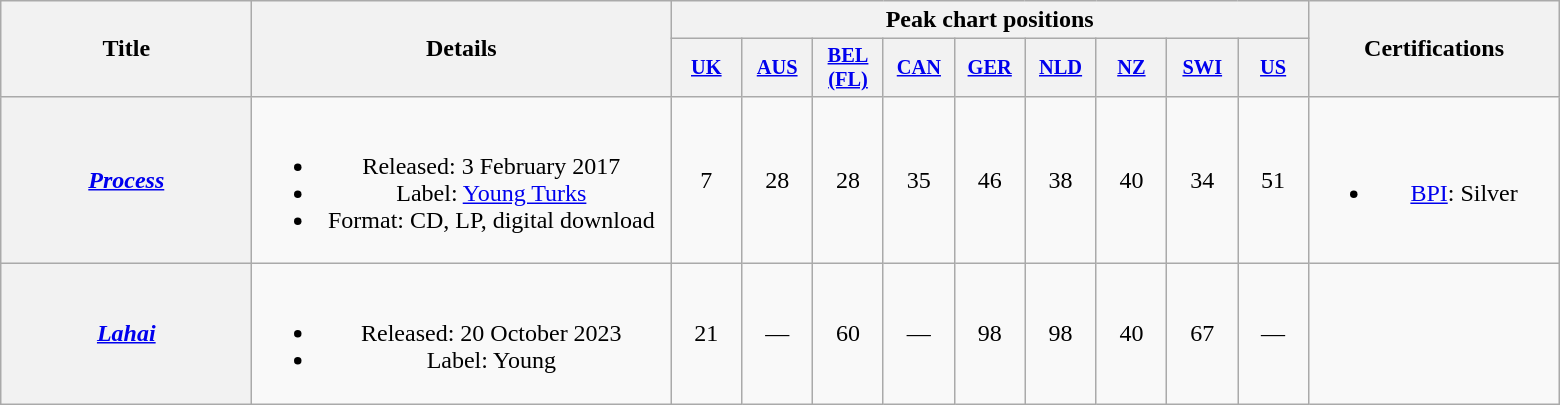<table class="wikitable plainrowheaders" style="text-align:center;">
<tr>
<th scope="col" rowspan="2" style="width:10em;">Title</th>
<th scope="col" rowspan="2" style="width:17em;">Details</th>
<th scope="col" colspan="9">Peak chart positions</th>
<th scope="col" rowspan="2" style="width:10em;">Certifications</th>
</tr>
<tr>
<th scope="col" style="width:3em;font-size:85%;"><a href='#'>UK</a><br></th>
<th scope="col" style="width:3em;font-size:85%;"><a href='#'>AUS</a><br></th>
<th scope="col" style="width:3em;font-size:85%;"><a href='#'>BEL<br>(FL)</a><br></th>
<th scope="col" style="width:3em;font-size:85%;"><a href='#'>CAN</a><br></th>
<th scope="col" style="width:3em;font-size:85%;"><a href='#'>GER</a><br></th>
<th scope="col" style="width:3em;font-size:85%;"><a href='#'>NLD</a><br></th>
<th scope="col" style="width:3em;font-size:85%;"><a href='#'>NZ</a><br></th>
<th scope="col" style="width:3em;font-size:85%;"><a href='#'>SWI</a><br></th>
<th scope="col" style="width:3em;font-size:85%;"><a href='#'>US</a><br></th>
</tr>
<tr>
<th scope="row"><em><a href='#'>Process</a></em></th>
<td><br><ul><li>Released: 3 February 2017</li><li>Label: <a href='#'>Young Turks</a></li><li>Format: CD, LP, digital download</li></ul></td>
<td>7</td>
<td>28</td>
<td>28</td>
<td>35</td>
<td>46</td>
<td>38</td>
<td>40</td>
<td>34</td>
<td>51</td>
<td><br><ul><li><a href='#'>BPI</a>: Silver</li></ul></td>
</tr>
<tr>
<th scope="row"><em><a href='#'>Lahai</a></em></th>
<td><br><ul><li>Released: 20 October 2023</li><li>Label: Young</li></ul></td>
<td>21</td>
<td>—</td>
<td>60</td>
<td>—</td>
<td>98</td>
<td>98</td>
<td>40<br></td>
<td>67</td>
<td>—</td>
<td></td>
</tr>
</table>
